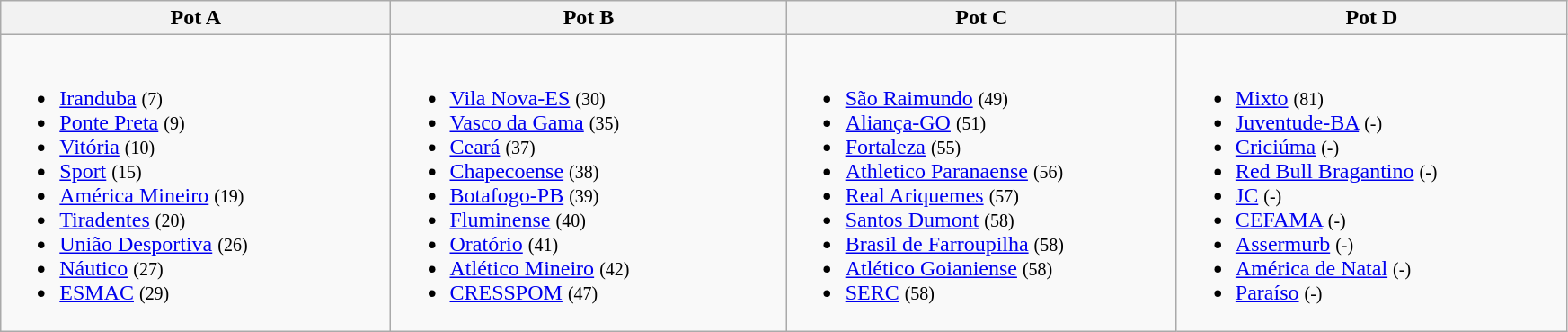<table class="wikitable" width=92%>
<tr>
<th width=11%>Pot A</th>
<th width=11%>Pot B</th>
<th width=11%>Pot C</th>
<th width=11%>Pot D</th>
</tr>
<tr>
<td><br><ul><li> <a href='#'>Iranduba</a> <small>(7)</small></li><li> <a href='#'>Ponte Preta</a> <small>(9)</small></li><li> <a href='#'>Vitória</a> <small>(10)</small></li><li> <a href='#'>Sport</a> <small>(15)</small></li><li> <a href='#'>América Mineiro</a> <small>(19)</small></li><li> <a href='#'>Tiradentes</a> <small>(20)</small></li><li> <a href='#'>União Desportiva</a> <small>(26)</small></li><li> <a href='#'>Náutico</a> <small>(27)</small></li><li> <a href='#'>ESMAC</a> <small>(29)</small></li></ul></td>
<td><br><ul><li> <a href='#'>Vila Nova-ES</a> <small>(30)</small></li><li> <a href='#'>Vasco da Gama</a> <small>(35)</small></li><li> <a href='#'>Ceará</a> <small>(37)</small></li><li> <a href='#'>Chapecoense</a> <small>(38)</small></li><li> <a href='#'>Botafogo-PB</a> <small>(39)</small></li><li> <a href='#'>Fluminense</a> <small>(40)</small></li><li> <a href='#'>Oratório</a> <small>(41)</small></li><li> <a href='#'>Atlético Mineiro</a> <small>(42)</small></li><li> <a href='#'>CRESSPOM</a> <small>(47)</small></li></ul></td>
<td><br><ul><li> <a href='#'>São Raimundo</a> <small>(49)</small></li><li> <a href='#'>Aliança-GO</a> <small>(51)</small></li><li> <a href='#'>Fortaleza</a> <small>(55)</small></li><li> <a href='#'>Athletico Paranaense</a> <small>(56)</small></li><li> <a href='#'>Real Ariquemes</a> <small>(57)</small></li><li> <a href='#'>Santos Dumont</a> <small>(58)</small></li><li> <a href='#'>Brasil de Farroupilha</a> <small>(58)</small></li><li> <a href='#'>Atlético Goianiense</a> <small>(58)</small></li><li> <a href='#'>SERC</a> <small>(58)</small></li></ul></td>
<td><br><ul><li> <a href='#'>Mixto</a> <small>(81)</small></li><li> <a href='#'>Juventude-BA</a> <small>(-)</small></li><li> <a href='#'>Criciúma</a> <small>(-)</small></li><li> <a href='#'>Red Bull Bragantino</a> <small>(-)</small></li><li> <a href='#'>JC</a> <small>(-)</small></li><li> <a href='#'>CEFAMA</a> <small>(-)</small></li><li> <a href='#'>Assermurb</a> <small>(-)</small></li><li> <a href='#'>América de Natal</a> <small>(-)</small></li><li> <a href='#'>Paraíso</a> <small>(-)</small></li></ul></td>
</tr>
</table>
